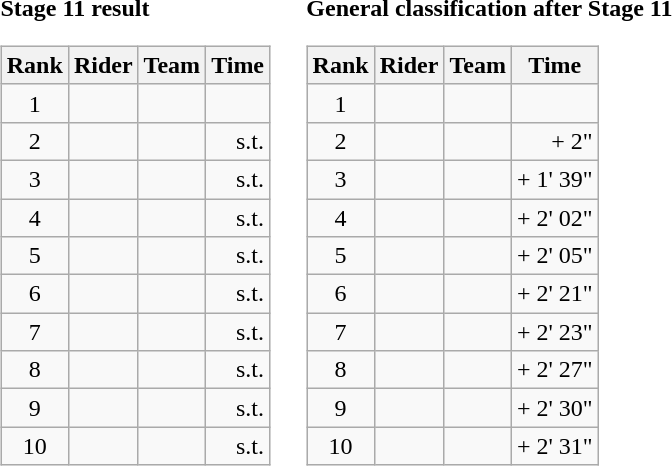<table>
<tr>
<td><strong>Stage 11 result</strong><br><table class="wikitable">
<tr>
<th scope="col">Rank</th>
<th scope="col">Rider</th>
<th scope="col">Team</th>
<th scope="col">Time</th>
</tr>
<tr>
<td style="text-align:center;">1</td>
<td></td>
<td></td>
<td style="text-align:right;"></td>
</tr>
<tr>
<td style="text-align:center;">2</td>
<td></td>
<td></td>
<td style="text-align:right;">s.t.</td>
</tr>
<tr>
<td style="text-align:center;">3</td>
<td></td>
<td></td>
<td style="text-align:right;">s.t.</td>
</tr>
<tr>
<td style="text-align:center;">4</td>
<td></td>
<td></td>
<td style="text-align:right;">s.t.</td>
</tr>
<tr>
<td style="text-align:center;">5</td>
<td></td>
<td></td>
<td style="text-align:right;">s.t.</td>
</tr>
<tr>
<td style="text-align:center;">6</td>
<td></td>
<td></td>
<td style="text-align:right;">s.t.</td>
</tr>
<tr>
<td style="text-align:center;">7</td>
<td></td>
<td></td>
<td style="text-align:right;">s.t.</td>
</tr>
<tr>
<td style="text-align:center;">8</td>
<td></td>
<td></td>
<td style="text-align:right;">s.t.</td>
</tr>
<tr>
<td style="text-align:center;">9</td>
<td></td>
<td></td>
<td style="text-align:right;">s.t.</td>
</tr>
<tr>
<td style="text-align:center;">10</td>
<td></td>
<td></td>
<td style="text-align:right;">s.t.</td>
</tr>
</table>
</td>
<td></td>
<td><strong>General classification after Stage 11</strong><br><table class="wikitable">
<tr>
<th scope="col">Rank</th>
<th scope="col">Rider</th>
<th scope="col">Team</th>
<th scope="col">Time</th>
</tr>
<tr>
<td style="text-align:center;">1</td>
<td></td>
<td></td>
<td style="text-align:right;"></td>
</tr>
<tr>
<td style="text-align:center;">2</td>
<td></td>
<td></td>
<td style="text-align:right;">+ 2"</td>
</tr>
<tr>
<td style="text-align:center;">3</td>
<td></td>
<td></td>
<td style="text-align:right;">+ 1' 39"</td>
</tr>
<tr>
<td style="text-align:center;">4</td>
<td></td>
<td></td>
<td style="text-align:right;">+ 2' 02"</td>
</tr>
<tr>
<td style="text-align:center;">5</td>
<td></td>
<td></td>
<td style="text-align:right;">+ 2' 05"</td>
</tr>
<tr>
<td style="text-align:center;">6</td>
<td></td>
<td></td>
<td style="text-align:right;">+ 2' 21"</td>
</tr>
<tr>
<td style="text-align:center;">7</td>
<td></td>
<td></td>
<td style="text-align:right;">+ 2' 23"</td>
</tr>
<tr>
<td style="text-align:center;">8</td>
<td></td>
<td></td>
<td style="text-align:right;">+ 2' 27"</td>
</tr>
<tr>
<td style="text-align:center;">9</td>
<td></td>
<td></td>
<td style="text-align:right;">+ 2' 30"</td>
</tr>
<tr>
<td style="text-align:center;">10</td>
<td></td>
<td></td>
<td style="text-align:right;">+ 2' 31"</td>
</tr>
</table>
</td>
</tr>
</table>
